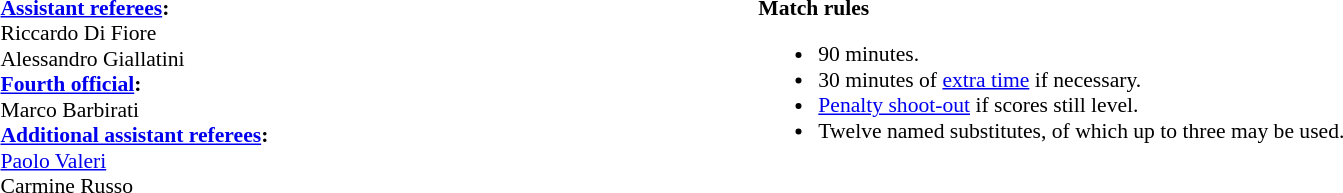<table width=100% style="font-size:90%">
<tr>
<td><br><strong><a href='#'>Assistant referees</a>:</strong>
<br>Riccardo Di Fiore
<br>Alessandro Giallatini
<br><strong><a href='#'>Fourth official</a>:</strong>
<br>Marco Barbirati
<br><strong><a href='#'>Additional assistant referees</a>:</strong>
<br><a href='#'>Paolo Valeri</a>
<br>Carmine Russo</td>
<td style="width:60%; vertical-align:top;"><br><strong>Match rules</strong><ul><li>90 minutes.</li><li>30 minutes of <a href='#'>extra time</a> if necessary.</li><li><a href='#'>Penalty shoot-out</a> if scores still level.</li><li>Twelve named substitutes, of which up to three may be used.</li></ul></td>
</tr>
</table>
